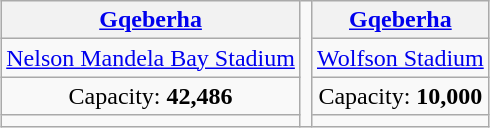<table class="wikitable" style="text-align:center; margin:0.2em auto;">
<tr>
<th><a href='#'>Gqeberha</a></th>
<td rowspan="4"></td>
<th><a href='#'>Gqeberha</a></th>
</tr>
<tr>
<td><a href='#'>Nelson Mandela Bay Stadium</a></td>
<td><a href='#'>Wolfson Stadium</a></td>
</tr>
<tr>
<td>Capacity: <strong>42,486</strong></td>
<td>Capacity: <strong>10,000</strong></td>
</tr>
<tr>
<td></td>
<td></td>
</tr>
</table>
